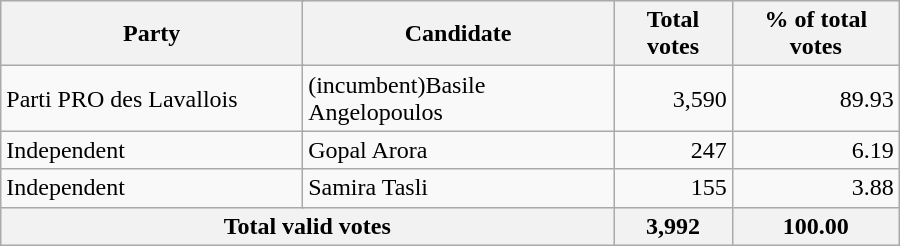<table style="width:600px;" class="wikitable">
<tr style="background-color:#E9E9E9">
<th colspan="2" style="width: 200px">Party</th>
<th colspan="1" style="width: 200px">Candidate</th>
<th align="right">Total votes</th>
<th align="right">% of total votes</th>
</tr>
<tr>
<td colspan="2" align="left">Parti PRO des Lavallois</td>
<td align="left">(incumbent)Basile Angelopoulos</td>
<td align="right">3,590</td>
<td align="right">89.93</td>
</tr>
<tr>
<td colspan="2" align="left">Independent</td>
<td align="left">Gopal Arora</td>
<td align="right">247</td>
<td align="right">6.19</td>
</tr>
<tr>
<td colspan="2" align="left">Independent</td>
<td align="left">Samira Tasli</td>
<td align="right">155</td>
<td align="right">3.88</td>
</tr>
<tr bgcolor="#EEEEEE">
<th colspan="3"  align="left">Total valid votes</th>
<th align="right">3,992</th>
<th align="right">100.00</th>
</tr>
</table>
